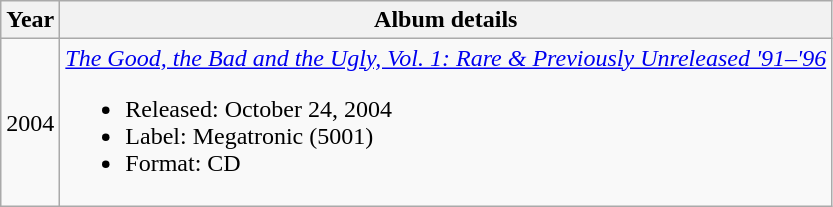<table class="wikitable">
<tr>
<th>Year</th>
<th>Album details</th>
</tr>
<tr>
<td>2004</td>
<td><em><a href='#'>The Good, the Bad and the Ugly, Vol. 1: Rare & Previously Unreleased '91–'96</a></em><br><ul><li>Released: October 24, 2004</li><li>Label: Megatronic (5001)</li><li>Format: CD</li></ul></td>
</tr>
</table>
